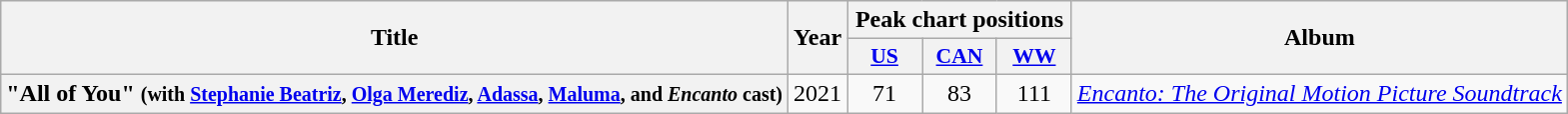<table class="wikitable plainrowheaders" style="text-align:center;">
<tr>
<th scope="col" rowspan="2">Title</th>
<th scope="col" rowspan="2">Year</th>
<th scope="col" colspan="3">Peak chart positions</th>
<th scope="col" rowspan="2">Album</th>
</tr>
<tr>
<th scope="col" style="width:3em;font-size:90%;"><a href='#'>US</a></th>
<th scope="col" style="width:3em;font-size:90%;"><a href='#'>CAN</a></th>
<th scope="col" style="width:3em;font-size:90%;"><a href='#'>WW</a></th>
</tr>
<tr>
<th scope="row">"All of You" <small>(with <a href='#'>Stephanie Beatriz</a>, <a href='#'>Olga Merediz</a>, <a href='#'>Adassa</a>, <a href='#'>Maluma</a>, and <em>Encanto</em> cast)</small></th>
<td>2021</td>
<td>71</td>
<td>83</td>
<td>111</td>
<td><em><a href='#'>Encanto: The Original Motion Picture Soundtrack</a></em></td>
</tr>
</table>
